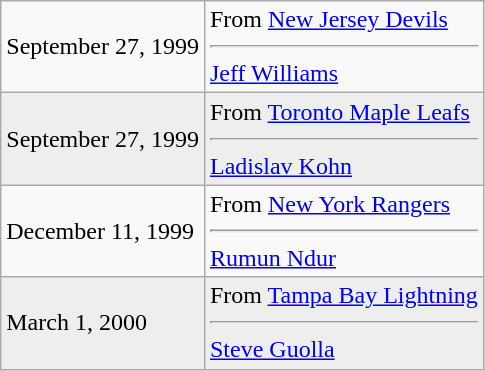<table class="wikitable">
<tr>
<td>September 27, 1999</td>
<td valign="top">From <a href='#'>New Jersey Devils</a><hr><a href='#'>Jeff Williams</a></td>
</tr>
<tr style="background:#eee;">
<td>September 27, 1999</td>
<td valign="top">From <a href='#'>Toronto Maple Leafs</a><hr><a href='#'>Ladislav Kohn</a></td>
</tr>
<tr>
<td>December 11, 1999</td>
<td valign="top">From <a href='#'>New York Rangers</a><hr><a href='#'>Rumun Ndur</a></td>
</tr>
<tr style="background:#eee;">
<td>March 1, 2000</td>
<td valign="top">From <a href='#'>Tampa Bay Lightning</a><hr><a href='#'>Steve Guolla</a></td>
</tr>
</table>
